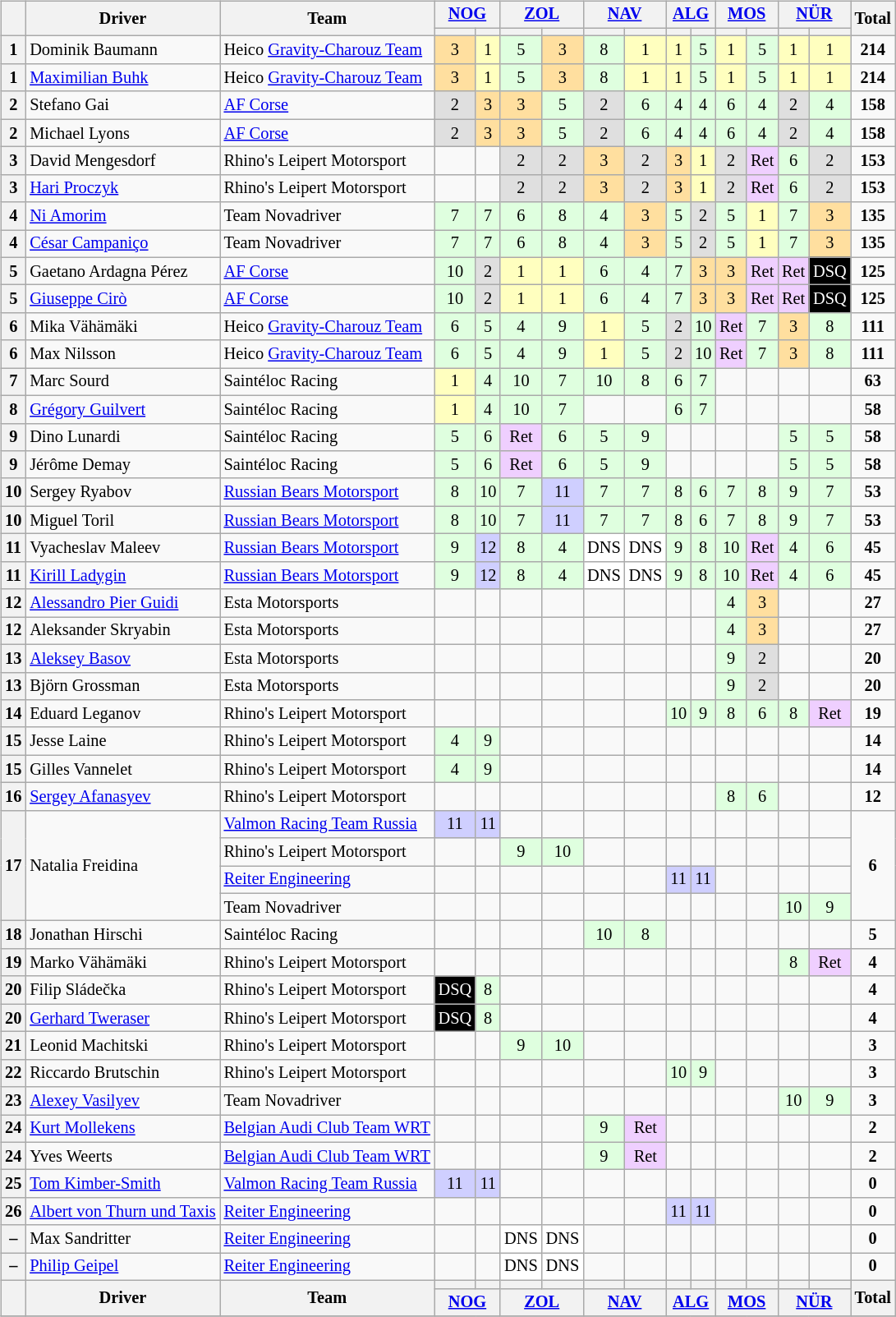<table>
<tr>
<td valign="top"><br><table class="wikitable" style="font-size: 85%; text-align:center;">
<tr>
<th rowspan=2></th>
<th rowspan=2>Driver</th>
<th rowspan=2>Team</th>
<th colspan=2><a href='#'>NOG</a><br></th>
<th colspan=2><a href='#'>ZOL</a><br></th>
<th colspan=2><a href='#'>NAV</a><br></th>
<th colspan=2><a href='#'>ALG</a><br></th>
<th colspan=2><a href='#'>MOS</a><br></th>
<th colspan=2><a href='#'>NÜR</a><br></th>
<th rowspan=2>Total</th>
</tr>
<tr>
<th></th>
<th></th>
<th></th>
<th></th>
<th></th>
<th></th>
<th></th>
<th></th>
<th></th>
<th></th>
<th></th>
<th></th>
</tr>
<tr>
<th>1</th>
<td align=left> Dominik Baumann</td>
<td align=left> Heico <a href='#'>Gravity-Charouz Team</a></td>
<td style="background:#FFDF9F;">3</td>
<td style="background:#FFFFBF;">1</td>
<td style="background:#DFFFDF;">5</td>
<td style="background:#FFDF9F;">3</td>
<td style="background:#DFFFDF;">8</td>
<td style="background:#FFFFBF;">1</td>
<td style="background:#FFFFBF;">1</td>
<td style="background:#DFFFDF;">5</td>
<td style="background:#FFFFBF;">1</td>
<td style="background:#DFFFDF;">5</td>
<td style="background:#FFFFBF;">1</td>
<td style="background:#FFFFBF;">1</td>
<td align=center><strong>214</strong></td>
</tr>
<tr>
<th>1</th>
<td align=left> <a href='#'>Maximilian Buhk</a></td>
<td align=left> Heico <a href='#'>Gravity-Charouz Team</a></td>
<td style="background:#FFDF9F;">3</td>
<td style="background:#FFFFBF;">1</td>
<td style="background:#DFFFDF;">5</td>
<td style="background:#FFDF9F;">3</td>
<td style="background:#DFFFDF;">8</td>
<td style="background:#FFFFBF;">1</td>
<td style="background:#FFFFBF;">1</td>
<td style="background:#DFFFDF;">5</td>
<td style="background:#FFFFBF;">1</td>
<td style="background:#DFFFDF;">5</td>
<td style="background:#FFFFBF;">1</td>
<td style="background:#FFFFBF;">1</td>
<td align=center><strong>214</strong></td>
</tr>
<tr>
<th>2</th>
<td align=left> Stefano Gai</td>
<td align=left> <a href='#'>AF Corse</a></td>
<td style="background:#DFDFDF;">2</td>
<td style="background:#FFDF9F;">3</td>
<td style="background:#FFDF9F;">3</td>
<td style="background:#DFFFDF;">5</td>
<td style="background:#DFDFDF;">2</td>
<td style="background:#DFFFDF;">6</td>
<td style="background:#DFFFDF;">4</td>
<td style="background:#DFFFDF;">4</td>
<td style="background:#DFFFDF;">6</td>
<td style="background:#DFFFDF;">4</td>
<td style="background:#DFDFDF;">2</td>
<td style="background:#DFFFDF;">4</td>
<td align=center><strong>158</strong></td>
</tr>
<tr>
<th>2</th>
<td align=left> Michael Lyons</td>
<td align=left> <a href='#'>AF Corse</a></td>
<td style="background:#DFDFDF;">2</td>
<td style="background:#FFDF9F;">3</td>
<td style="background:#FFDF9F;">3</td>
<td style="background:#DFFFDF;">5</td>
<td style="background:#DFDFDF;">2</td>
<td style="background:#DFFFDF;">6</td>
<td style="background:#DFFFDF;">4</td>
<td style="background:#DFFFDF;">4</td>
<td style="background:#DFFFDF;">6</td>
<td style="background:#DFFFDF;">4</td>
<td style="background:#DFDFDF;">2</td>
<td style="background:#DFFFDF;">4</td>
<td align=center><strong>158</strong></td>
</tr>
<tr>
<th>3</th>
<td align=left> David Mengesdorf</td>
<td align=left> Rhino's Leipert Motorsport</td>
<td></td>
<td></td>
<td style="background:#DFDFDF;">2</td>
<td style="background:#DFDFDF;">2</td>
<td style="background:#FFDF9F;">3</td>
<td style="background:#DFDFDF;">2</td>
<td style="background:#FFDF9F;">3</td>
<td style="background:#FFFFBF;">1</td>
<td style="background:#DFDFDF;">2</td>
<td style="background:#EFCFFF;">Ret</td>
<td style="background:#DFFFDF;">6</td>
<td style="background:#DFDFDF;">2</td>
<td align=center><strong>153</strong></td>
</tr>
<tr>
<th>3</th>
<td align=left> <a href='#'>Hari Proczyk</a></td>
<td align=left> Rhino's Leipert Motorsport</td>
<td></td>
<td></td>
<td style="background:#DFDFDF;">2</td>
<td style="background:#DFDFDF;">2</td>
<td style="background:#FFDF9F;">3</td>
<td style="background:#DFDFDF;">2</td>
<td style="background:#FFDF9F;">3</td>
<td style="background:#FFFFBF;">1</td>
<td style="background:#DFDFDF;">2</td>
<td style="background:#EFCFFF;">Ret</td>
<td style="background:#DFFFDF;">6</td>
<td style="background:#DFDFDF;">2</td>
<td align=center><strong>153</strong></td>
</tr>
<tr>
<th>4</th>
<td align=left> <a href='#'>Ni Amorim</a></td>
<td align=left> Team Novadriver</td>
<td style="background:#DFFFDF;">7</td>
<td style="background:#DFFFDF;">7</td>
<td style="background:#DFFFDF;">6</td>
<td style="background:#DFFFDF;">8</td>
<td style="background:#DFFFDF;">4</td>
<td style="background:#FFDF9F;">3</td>
<td style="background:#DFFFDF;">5</td>
<td style="background:#DFDFDF;">2</td>
<td style="background:#DFFFDF;">5</td>
<td style="background:#FFFFBF;">1</td>
<td style="background:#DFFFDF;">7</td>
<td style="background:#FFDF9F;">3</td>
<td align=center><strong>135</strong></td>
</tr>
<tr>
<th>4</th>
<td align=left> <a href='#'>César Campaniço</a></td>
<td align=left> Team Novadriver</td>
<td style="background:#DFFFDF;">7</td>
<td style="background:#DFFFDF;">7</td>
<td style="background:#DFFFDF;">6</td>
<td style="background:#DFFFDF;">8</td>
<td style="background:#DFFFDF;">4</td>
<td style="background:#FFDF9F;">3</td>
<td style="background:#DFFFDF;">5</td>
<td style="background:#DFDFDF;">2</td>
<td style="background:#DFFFDF;">5</td>
<td style="background:#FFFFBF;">1</td>
<td style="background:#DFFFDF;">7</td>
<td style="background:#FFDF9F;">3</td>
<td align=center><strong>135</strong></td>
</tr>
<tr>
<th>5</th>
<td align=left> Gaetano Ardagna Pérez</td>
<td align=left> <a href='#'>AF Corse</a></td>
<td style="background:#DFFFDF;">10</td>
<td style="background:#DFDFDF;">2</td>
<td style="background:#FFFFBF;">1</td>
<td style="background:#FFFFBF;">1</td>
<td style="background:#DFFFDF;">6</td>
<td style="background:#DFFFDF;">4</td>
<td style="background:#DFFFDF;">7</td>
<td style="background:#FFDF9F;">3</td>
<td style="background:#FFDF9F;">3</td>
<td style="background:#EFCFFF;">Ret</td>
<td style="background:#EFCFFF;">Ret</td>
<td style="background:#000000; color:white;">DSQ</td>
<td align=center><strong>125</strong></td>
</tr>
<tr>
<th>5</th>
<td align=left> <a href='#'>Giuseppe Cirò</a></td>
<td align=left> <a href='#'>AF Corse</a></td>
<td style="background:#DFFFDF;">10</td>
<td style="background:#DFDFDF;">2</td>
<td style="background:#FFFFBF;">1</td>
<td style="background:#FFFFBF;">1</td>
<td style="background:#DFFFDF;">6</td>
<td style="background:#DFFFDF;">4</td>
<td style="background:#DFFFDF;">7</td>
<td style="background:#FFDF9F;">3</td>
<td style="background:#FFDF9F;">3</td>
<td style="background:#EFCFFF;">Ret</td>
<td style="background:#EFCFFF;">Ret</td>
<td style="background:#000000; color:white;">DSQ</td>
<td align=center><strong>125</strong></td>
</tr>
<tr>
<th>6</th>
<td align=left> Mika Vähämäki</td>
<td align=left> Heico <a href='#'>Gravity-Charouz Team</a></td>
<td style="background:#DFFFDF;">6</td>
<td style="background:#DFFFDF;">5</td>
<td style="background:#DFFFDF;">4</td>
<td style="background:#DFFFDF;">9</td>
<td style="background:#FFFFBF;">1</td>
<td style="background:#DFFFDF;">5</td>
<td style="background:#DFDFDF;">2</td>
<td style="background:#DFFFDF;">10</td>
<td style="background:#EFCFFF;">Ret</td>
<td style="background:#DFFFDF;">7</td>
<td style="background:#FFDF9F;">3</td>
<td style="background:#DFFFDF;">8</td>
<td align=center><strong>111</strong></td>
</tr>
<tr>
<th>6</th>
<td align=left> Max Nilsson</td>
<td align=left> Heico <a href='#'>Gravity-Charouz Team</a></td>
<td style="background:#DFFFDF;">6</td>
<td style="background:#DFFFDF;">5</td>
<td style="background:#DFFFDF;">4</td>
<td style="background:#DFFFDF;">9</td>
<td style="background:#FFFFBF;">1</td>
<td style="background:#DFFFDF;">5</td>
<td style="background:#DFDFDF;">2</td>
<td style="background:#DFFFDF;">10</td>
<td style="background:#EFCFFF;">Ret</td>
<td style="background:#DFFFDF;">7</td>
<td style="background:#FFDF9F;">3</td>
<td style="background:#DFFFDF;">8</td>
<td align=center><strong>111</strong></td>
</tr>
<tr>
<th>7</th>
<td align=left> Marc Sourd</td>
<td align=left> Saintéloc Racing</td>
<td style="background:#FFFFBF;">1</td>
<td style="background:#DFFFDF;">4</td>
<td style="background:#DFFFDF;">10</td>
<td style="background:#DFFFDF;">7</td>
<td style="background:#DFFFDF;">10</td>
<td style="background:#DFFFDF;">8</td>
<td style="background:#DFFFDF;">6</td>
<td style="background:#DFFFDF;">7</td>
<td></td>
<td></td>
<td></td>
<td></td>
<td align=center><strong>63</strong></td>
</tr>
<tr>
<th>8</th>
<td align=left> <a href='#'>Grégory Guilvert</a></td>
<td align=left> Saintéloc Racing</td>
<td style="background:#FFFFBF;">1</td>
<td style="background:#DFFFDF;">4</td>
<td style="background:#DFFFDF;">10</td>
<td style="background:#DFFFDF;">7</td>
<td></td>
<td></td>
<td style="background:#DFFFDF;">6</td>
<td style="background:#DFFFDF;">7</td>
<td></td>
<td></td>
<td></td>
<td></td>
<td align=center><strong>58</strong></td>
</tr>
<tr>
<th>9</th>
<td align=left> Dino Lunardi</td>
<td align=left> Saintéloc Racing</td>
<td style="background:#DFFFDF;">5</td>
<td style="background:#DFFFDF;">6</td>
<td style="background:#EFCFFF;">Ret</td>
<td style="background:#DFFFDF;">6</td>
<td style="background:#DFFFDF;">5</td>
<td style="background:#DFFFDF;">9</td>
<td></td>
<td></td>
<td></td>
<td></td>
<td style="background:#DFFFDF;">5</td>
<td style="background:#DFFFDF;">5</td>
<td align=center><strong>58</strong></td>
</tr>
<tr>
<th>9</th>
<td align=left> Jérôme Demay</td>
<td align=left> Saintéloc Racing</td>
<td style="background:#DFFFDF;">5</td>
<td style="background:#DFFFDF;">6</td>
<td style="background:#EFCFFF;">Ret</td>
<td style="background:#DFFFDF;">6</td>
<td style="background:#DFFFDF;">5</td>
<td style="background:#DFFFDF;">9</td>
<td></td>
<td></td>
<td></td>
<td></td>
<td style="background:#DFFFDF;">5</td>
<td style="background:#DFFFDF;">5</td>
<td align=center><strong>58</strong></td>
</tr>
<tr>
<th>10</th>
<td align=left> Sergey Ryabov</td>
<td align=left> <a href='#'>Russian Bears Motorsport</a></td>
<td style="background:#DFFFDF;">8</td>
<td style="background:#DFFFDF;">10</td>
<td style="background:#DFFFDF;">7</td>
<td style="background:#CFCFFF;">11</td>
<td style="background:#DFFFDF;">7</td>
<td style="background:#DFFFDF;">7</td>
<td style="background:#DFFFDF;">8</td>
<td style="background:#DFFFDF;">6</td>
<td style="background:#DFFFDF;">7</td>
<td style="background:#DFFFDF;">8</td>
<td style="background:#DFFFDF;">9</td>
<td style="background:#DFFFDF;">7</td>
<td align=center><strong>53</strong></td>
</tr>
<tr>
<th>10</th>
<td align=left> Miguel Toril</td>
<td align=left> <a href='#'>Russian Bears Motorsport</a></td>
<td style="background:#DFFFDF;">8</td>
<td style="background:#DFFFDF;">10</td>
<td style="background:#DFFFDF;">7</td>
<td style="background:#CFCFFF;">11</td>
<td style="background:#DFFFDF;">7</td>
<td style="background:#DFFFDF;">7</td>
<td style="background:#DFFFDF;">8</td>
<td style="background:#DFFFDF;">6</td>
<td style="background:#DFFFDF;">7</td>
<td style="background:#DFFFDF;">8</td>
<td style="background:#DFFFDF;">9</td>
<td style="background:#DFFFDF;">7</td>
<td align=center><strong>53</strong></td>
</tr>
<tr>
<th>11</th>
<td align=left> Vyacheslav Maleev</td>
<td align=left> <a href='#'>Russian Bears Motorsport</a></td>
<td style="background:#DFFFDF;">9</td>
<td style="background:#CFCFFF;">12</td>
<td style="background:#DFFFDF;">8</td>
<td style="background:#DFFFDF;">4</td>
<td style="background:#FFFFFF;">DNS</td>
<td style="background:#FFFFFF;">DNS</td>
<td style="background:#DFFFDF;">9</td>
<td style="background:#DFFFDF;">8</td>
<td style="background:#DFFFDF;">10</td>
<td style="background:#EFCFFF;">Ret</td>
<td style="background:#DFFFDF;">4</td>
<td style="background:#DFFFDF;">6</td>
<td align=center><strong>45</strong></td>
</tr>
<tr>
<th>11</th>
<td align=left> <a href='#'>Kirill Ladygin</a></td>
<td align=left> <a href='#'>Russian Bears Motorsport</a></td>
<td style="background:#DFFFDF;">9</td>
<td style="background:#CFCFFF;">12</td>
<td style="background:#DFFFDF;">8</td>
<td style="background:#DFFFDF;">4</td>
<td style="background:#FFFFFF;">DNS</td>
<td style="background:#FFFFFF;">DNS</td>
<td style="background:#DFFFDF;">9</td>
<td style="background:#DFFFDF;">8</td>
<td style="background:#DFFFDF;">10</td>
<td style="background:#EFCFFF;">Ret</td>
<td style="background:#DFFFDF;">4</td>
<td style="background:#DFFFDF;">6</td>
<td align=center><strong>45</strong></td>
</tr>
<tr>
<th>12</th>
<td align=left> <a href='#'>Alessandro Pier Guidi</a></td>
<td align=left> Esta Motorsports</td>
<td></td>
<td></td>
<td></td>
<td></td>
<td></td>
<td></td>
<td></td>
<td></td>
<td style="background:#DFFFDF;">4</td>
<td style="background:#FFDF9F;">3</td>
<td></td>
<td></td>
<td align=center><strong>27</strong></td>
</tr>
<tr>
<th>12</th>
<td align=left> Aleksander Skryabin</td>
<td align=left> Esta Motorsports</td>
<td></td>
<td></td>
<td></td>
<td></td>
<td></td>
<td></td>
<td></td>
<td></td>
<td style="background:#DFFFDF;">4</td>
<td style="background:#FFDF9F;">3</td>
<td></td>
<td></td>
<td align=center><strong>27</strong></td>
</tr>
<tr>
<th>13</th>
<td align=left> <a href='#'>Aleksey Basov</a></td>
<td align=left> Esta Motorsports</td>
<td></td>
<td></td>
<td></td>
<td></td>
<td></td>
<td></td>
<td></td>
<td></td>
<td style="background:#DFFFDF;">9</td>
<td style="background:#DFDFDF;">2</td>
<td></td>
<td></td>
<td align=center><strong>20</strong></td>
</tr>
<tr>
<th>13</th>
<td align=left> Björn Grossman</td>
<td align=left> Esta Motorsports</td>
<td></td>
<td></td>
<td></td>
<td></td>
<td></td>
<td></td>
<td></td>
<td></td>
<td style="background:#DFFFDF;">9</td>
<td style="background:#DFDFDF;">2</td>
<td></td>
<td></td>
<td align=center><strong>20</strong></td>
</tr>
<tr>
<th>14</th>
<td align=left> Eduard Leganov</td>
<td align=left> Rhino's Leipert Motorsport</td>
<td></td>
<td></td>
<td></td>
<td></td>
<td></td>
<td></td>
<td style="background:#DFFFDF;">10</td>
<td style="background:#DFFFDF;">9</td>
<td style="background:#DFFFDF;">8</td>
<td style="background:#DFFFDF;">6</td>
<td style="background:#DFFFDF;">8</td>
<td style="background:#EFCFFF;">Ret</td>
<td align=center><strong>19</strong></td>
</tr>
<tr>
<th>15</th>
<td align=left> Jesse Laine</td>
<td align=left> Rhino's Leipert Motorsport</td>
<td style="background:#DFFFDF;">4</td>
<td style="background:#DFFFDF;">9</td>
<td></td>
<td></td>
<td></td>
<td></td>
<td></td>
<td></td>
<td></td>
<td></td>
<td></td>
<td></td>
<td align=center><strong>14</strong></td>
</tr>
<tr>
<th>15</th>
<td align=left> Gilles Vannelet</td>
<td align=left> Rhino's Leipert Motorsport</td>
<td style="background:#DFFFDF;">4</td>
<td style="background:#DFFFDF;">9</td>
<td></td>
<td></td>
<td></td>
<td></td>
<td></td>
<td></td>
<td></td>
<td></td>
<td></td>
<td></td>
<td align=center><strong>14</strong></td>
</tr>
<tr>
<th>16</th>
<td align=left> <a href='#'>Sergey Afanasyev</a></td>
<td align=left> Rhino's Leipert Motorsport</td>
<td></td>
<td></td>
<td></td>
<td></td>
<td></td>
<td></td>
<td></td>
<td></td>
<td style="background:#DFFFDF;">8</td>
<td style="background:#DFFFDF;">6</td>
<td></td>
<td></td>
<td align=center><strong>12</strong></td>
</tr>
<tr>
<th rowspan=4>17</th>
<td rowspan=4 align="left"> Natalia Freidina</td>
<td align=left> <a href='#'>Valmon Racing Team Russia</a></td>
<td style="background:#CFCFFF;">11</td>
<td style="background:#CFCFFF;">11</td>
<td></td>
<td></td>
<td></td>
<td></td>
<td></td>
<td></td>
<td></td>
<td></td>
<td></td>
<td></td>
<td rowspan=4 align="center"><strong>6</strong></td>
</tr>
<tr>
<td align=left> Rhino's Leipert Motorsport</td>
<td></td>
<td></td>
<td style="background:#DFFFDF;">9</td>
<td style="background:#DFFFDF;">10</td>
<td></td>
<td></td>
<td></td>
<td></td>
<td></td>
<td></td>
<td></td>
<td></td>
</tr>
<tr>
<td align=left> <a href='#'>Reiter Engineering</a></td>
<td></td>
<td></td>
<td></td>
<td></td>
<td></td>
<td></td>
<td style="background:#CFCFFF;">11</td>
<td style="background:#CFCFFF;">11</td>
<td></td>
<td></td>
<td></td>
<td></td>
</tr>
<tr>
<td align=left> Team Novadriver</td>
<td></td>
<td></td>
<td></td>
<td></td>
<td></td>
<td></td>
<td></td>
<td></td>
<td></td>
<td></td>
<td style="background:#DFFFDF;">10</td>
<td style="background:#DFFFDF;">9</td>
</tr>
<tr>
<th>18</th>
<td align=left> Jonathan Hirschi</td>
<td align=left> Saintéloc Racing</td>
<td></td>
<td></td>
<td></td>
<td></td>
<td style="background:#DFFFDF;">10</td>
<td style="background:#DFFFDF;">8</td>
<td></td>
<td></td>
<td></td>
<td></td>
<td></td>
<td></td>
<td align=center><strong>5</strong></td>
</tr>
<tr>
<th>19</th>
<td align=left> Marko Vähämäki</td>
<td align=left> Rhino's Leipert Motorsport</td>
<td></td>
<td></td>
<td></td>
<td></td>
<td></td>
<td></td>
<td></td>
<td></td>
<td></td>
<td></td>
<td style="background:#DFFFDF;">8</td>
<td style="background:#EFCFFF;">Ret</td>
<td align=center><strong>4</strong></td>
</tr>
<tr>
<th>20</th>
<td align=left> Filip Sládečka</td>
<td align=left> Rhino's Leipert Motorsport</td>
<td style="background:#000000; color:white;">DSQ</td>
<td style="background:#DFFFDF;">8</td>
<td></td>
<td></td>
<td></td>
<td></td>
<td></td>
<td></td>
<td></td>
<td></td>
<td></td>
<td></td>
<td align=center><strong>4</strong></td>
</tr>
<tr>
<th>20</th>
<td align=left> <a href='#'>Gerhard Tweraser</a></td>
<td align=left> Rhino's Leipert Motorsport</td>
<td style="background:#000000; color:white;">DSQ</td>
<td style="background:#DFFFDF;">8</td>
<td></td>
<td></td>
<td></td>
<td></td>
<td></td>
<td></td>
<td></td>
<td></td>
<td></td>
<td></td>
<td align=center><strong>4</strong></td>
</tr>
<tr>
<th>21</th>
<td align=left> Leonid Machitski</td>
<td align=left> Rhino's Leipert Motorsport</td>
<td></td>
<td></td>
<td style="background:#DFFFDF;">9</td>
<td style="background:#DFFFDF;">10</td>
<td></td>
<td></td>
<td></td>
<td></td>
<td></td>
<td></td>
<td></td>
<td></td>
<td align=center><strong>3</strong></td>
</tr>
<tr>
<th>22</th>
<td align=left> Riccardo Brutschin</td>
<td align=left> Rhino's Leipert Motorsport</td>
<td></td>
<td></td>
<td></td>
<td></td>
<td></td>
<td></td>
<td style="background:#DFFFDF;">10</td>
<td style="background:#DFFFDF;">9</td>
<td></td>
<td></td>
<td></td>
<td></td>
<td align=center><strong>3</strong></td>
</tr>
<tr>
<th>23</th>
<td align=left> <a href='#'>Alexey Vasilyev</a></td>
<td align=left> Team Novadriver</td>
<td></td>
<td></td>
<td></td>
<td></td>
<td></td>
<td></td>
<td></td>
<td></td>
<td></td>
<td></td>
<td style="background:#DFFFDF;">10</td>
<td style="background:#DFFFDF;">9</td>
<td align=center><strong>3</strong></td>
</tr>
<tr>
<th>24</th>
<td align=left> <a href='#'>Kurt Mollekens</a></td>
<td align=left> <a href='#'>Belgian Audi Club Team WRT</a></td>
<td></td>
<td></td>
<td></td>
<td></td>
<td style="background:#DFFFDF;">9</td>
<td style="background:#EFCFFF;">Ret</td>
<td></td>
<td></td>
<td></td>
<td></td>
<td></td>
<td></td>
<td align=center><strong>2</strong></td>
</tr>
<tr>
<th>24</th>
<td align=left> Yves Weerts</td>
<td align=left> <a href='#'>Belgian Audi Club Team WRT</a></td>
<td></td>
<td></td>
<td></td>
<td></td>
<td style="background:#DFFFDF;">9</td>
<td style="background:#EFCFFF;">Ret</td>
<td></td>
<td></td>
<td></td>
<td></td>
<td></td>
<td></td>
<td align=center><strong>2</strong></td>
</tr>
<tr>
<th>25</th>
<td align=left> <a href='#'>Tom Kimber-Smith</a></td>
<td align=left> <a href='#'>Valmon Racing Team Russia</a></td>
<td style="background:#CFCFFF;">11</td>
<td style="background:#CFCFFF;">11</td>
<td></td>
<td></td>
<td></td>
<td></td>
<td></td>
<td></td>
<td></td>
<td></td>
<td></td>
<td></td>
<td align=center><strong>0</strong></td>
</tr>
<tr>
<th>26</th>
<td align=left> <a href='#'>Albert von Thurn und Taxis</a></td>
<td align=left> <a href='#'>Reiter Engineering</a></td>
<td></td>
<td></td>
<td></td>
<td></td>
<td></td>
<td></td>
<td style="background:#CFCFFF;">11</td>
<td style="background:#CFCFFF;">11</td>
<td></td>
<td></td>
<td></td>
<td></td>
<td align=center><strong>0</strong></td>
</tr>
<tr>
<th>–</th>
<td align=left> Max Sandritter</td>
<td align=left> <a href='#'>Reiter Engineering</a></td>
<td></td>
<td></td>
<td style="background:#FFFFFF;">DNS</td>
<td style="background:#FFFFFF;">DNS</td>
<td></td>
<td></td>
<td></td>
<td></td>
<td></td>
<td></td>
<td></td>
<td></td>
<td align=center><strong>0</strong></td>
</tr>
<tr>
<th>–</th>
<td align=left> <a href='#'>Philip Geipel</a></td>
<td align=left> <a href='#'>Reiter Engineering</a></td>
<td></td>
<td></td>
<td style="background:#FFFFFF;">DNS</td>
<td style="background:#FFFFFF;">DNS</td>
<td></td>
<td></td>
<td></td>
<td></td>
<td></td>
<td></td>
<td></td>
<td></td>
<td align=center><strong>0</strong></td>
</tr>
<tr>
<th rowspan=2></th>
<th rowspan=2>Driver</th>
<th rowspan=2>Team</th>
<th></th>
<th></th>
<th></th>
<th></th>
<th></th>
<th></th>
<th></th>
<th></th>
<th></th>
<th></th>
<th></th>
<th></th>
<th rowspan=2>Total</th>
</tr>
<tr>
<th colspan=2><a href='#'>NOG</a><br></th>
<th colspan=2><a href='#'>ZOL</a><br></th>
<th colspan=2><a href='#'>NAV</a><br></th>
<th colspan=2><a href='#'>ALG</a><br></th>
<th colspan=2><a href='#'>MOS</a><br></th>
<th colspan=2><a href='#'>NÜR</a><br></th>
</tr>
<tr>
</tr>
</table>
</td>
<td valign="top"><br></td>
</tr>
</table>
